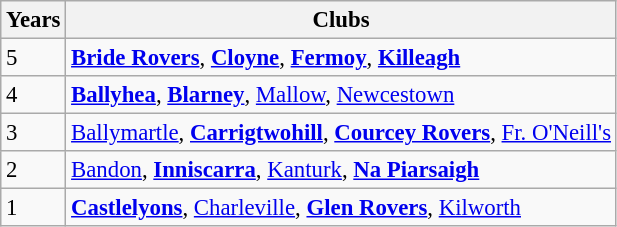<table class="wikitable" style="font-size:95%">
<tr>
<th>Years</th>
<th>Clubs</th>
</tr>
<tr>
<td>5</td>
<td><a href='#'><strong>Bride Rovers</strong></a>, <a href='#'><strong>Cloyne</strong></a>, <a href='#'><strong>Fermoy</strong></a>, <a href='#'><strong>Killeagh</strong></a></td>
</tr>
<tr>
<td>4</td>
<td><a href='#'><strong>Ballyhea</strong></a>, <a href='#'><strong>Blarney</strong></a>, <a href='#'>Mallow</a>, <a href='#'>Newcestown</a></td>
</tr>
<tr>
<td>3</td>
<td><a href='#'>Ballymartle</a>, <a href='#'><strong>Carrigtwohill</strong></a>, <a href='#'><strong>Courcey Rovers</strong></a>, <a href='#'>Fr. O'Neill's</a></td>
</tr>
<tr>
<td>2</td>
<td><a href='#'>Bandon</a>, <a href='#'><strong>Inniscarra</strong></a>, <a href='#'>Kanturk</a>, <a href='#'><strong>Na Piarsaigh</strong></a></td>
</tr>
<tr>
<td>1</td>
<td><a href='#'><strong>Castlelyons</strong></a>, <a href='#'>Charleville</a>, <a href='#'><strong>Glen Rovers</strong></a>, <a href='#'>Kilworth</a></td>
</tr>
</table>
